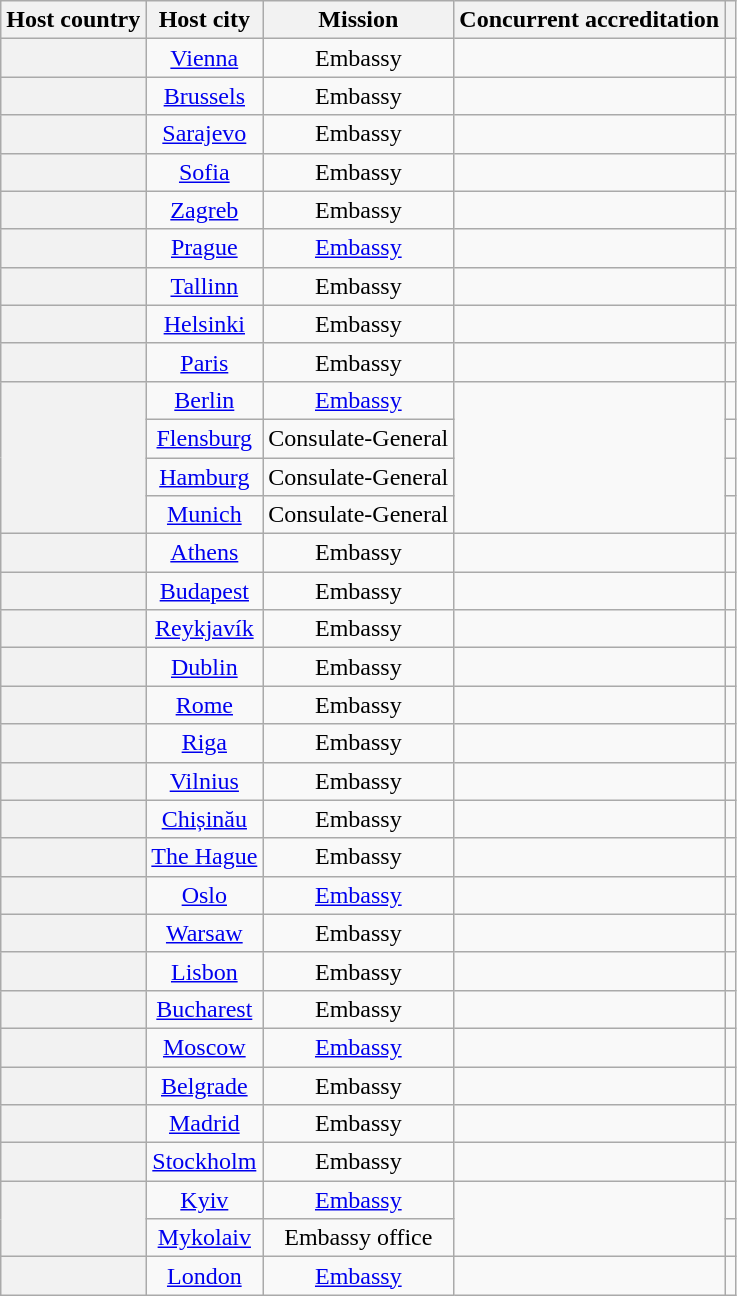<table class="wikitable plainrowheaders" style="text-align:center;">
<tr>
<th scope="col">Host country</th>
<th scope="col">Host city</th>
<th scope="col">Mission</th>
<th scope="col">Concurrent accreditation</th>
<th scope="col"></th>
</tr>
<tr>
<th scope="row"></th>
<td><a href='#'>Vienna</a></td>
<td>Embassy</td>
<td></td>
<td></td>
</tr>
<tr>
<th scope="row"></th>
<td><a href='#'>Brussels</a></td>
<td>Embassy</td>
<td></td>
<td></td>
</tr>
<tr>
<th scope="row"></th>
<td><a href='#'>Sarajevo</a></td>
<td>Embassy</td>
<td></td>
<td></td>
</tr>
<tr>
<th scope="row"></th>
<td><a href='#'>Sofia</a></td>
<td>Embassy</td>
<td></td>
<td></td>
</tr>
<tr>
<th scope="row"></th>
<td><a href='#'>Zagreb</a></td>
<td>Embassy</td>
<td></td>
<td></td>
</tr>
<tr>
<th scope="row"></th>
<td><a href='#'>Prague</a></td>
<td><a href='#'>Embassy</a></td>
<td></td>
<td></td>
</tr>
<tr>
<th scope="row"></th>
<td><a href='#'>Tallinn</a></td>
<td>Embassy</td>
<td></td>
<td></td>
</tr>
<tr>
<th scope="row"></th>
<td><a href='#'>Helsinki</a></td>
<td>Embassy</td>
<td></td>
<td></td>
</tr>
<tr>
<th scope="row"></th>
<td><a href='#'>Paris</a></td>
<td>Embassy</td>
<td></td>
<td></td>
</tr>
<tr>
<th scope="row" rowspan="4"></th>
<td><a href='#'>Berlin</a></td>
<td><a href='#'>Embassy</a></td>
<td rowspan="4"></td>
<td></td>
</tr>
<tr>
<td><a href='#'>Flensburg</a></td>
<td>Consulate-General</td>
<td></td>
</tr>
<tr>
<td><a href='#'>Hamburg</a></td>
<td>Consulate-General</td>
<td></td>
</tr>
<tr>
<td><a href='#'>Munich</a></td>
<td>Consulate-General</td>
<td></td>
</tr>
<tr>
<th scope="row"></th>
<td><a href='#'>Athens</a></td>
<td>Embassy</td>
<td></td>
<td></td>
</tr>
<tr>
<th scope="row"></th>
<td><a href='#'>Budapest</a></td>
<td>Embassy</td>
<td></td>
<td></td>
</tr>
<tr>
<th scope="row"></th>
<td><a href='#'>Reykjavík</a></td>
<td>Embassy</td>
<td></td>
<td></td>
</tr>
<tr>
<th scope="row"></th>
<td><a href='#'>Dublin</a></td>
<td>Embassy</td>
<td></td>
<td></td>
</tr>
<tr>
<th scope="row"></th>
<td><a href='#'>Rome</a></td>
<td>Embassy</td>
<td></td>
<td></td>
</tr>
<tr>
<th scope="row"></th>
<td><a href='#'>Riga</a></td>
<td>Embassy</td>
<td></td>
<td></td>
</tr>
<tr>
<th scope="row"></th>
<td><a href='#'>Vilnius</a></td>
<td>Embassy</td>
<td></td>
<td></td>
</tr>
<tr>
<th scope="row"></th>
<td><a href='#'>Chișinău</a></td>
<td>Embassy</td>
<td></td>
<td></td>
</tr>
<tr>
<th scope="row"></th>
<td><a href='#'>The Hague</a></td>
<td>Embassy</td>
<td></td>
<td></td>
</tr>
<tr>
<th scope="row"></th>
<td><a href='#'>Oslo</a></td>
<td><a href='#'>Embassy</a></td>
<td></td>
<td></td>
</tr>
<tr>
<th scope="row"></th>
<td><a href='#'>Warsaw</a></td>
<td>Embassy</td>
<td></td>
<td></td>
</tr>
<tr>
<th scope="row"></th>
<td><a href='#'>Lisbon</a></td>
<td>Embassy</td>
<td></td>
<td></td>
</tr>
<tr>
<th scope="row"></th>
<td><a href='#'>Bucharest</a></td>
<td>Embassy</td>
<td></td>
<td></td>
</tr>
<tr>
<th scope="row"></th>
<td><a href='#'>Moscow</a></td>
<td><a href='#'>Embassy</a></td>
<td></td>
<td></td>
</tr>
<tr>
<th scope="row"></th>
<td><a href='#'>Belgrade</a></td>
<td>Embassy</td>
<td></td>
<td></td>
</tr>
<tr>
<th scope="row"></th>
<td><a href='#'>Madrid</a></td>
<td>Embassy</td>
<td></td>
<td></td>
</tr>
<tr>
<th scope="row"></th>
<td><a href='#'>Stockholm</a></td>
<td>Embassy</td>
<td></td>
<td></td>
</tr>
<tr>
<th scope="row" rowspan="2"></th>
<td><a href='#'>Kyiv</a></td>
<td><a href='#'>Embassy</a></td>
<td rowspan="2"></td>
<td></td>
</tr>
<tr>
<td><a href='#'>Mykolaiv</a></td>
<td>Embassy office</td>
<td></td>
</tr>
<tr>
<th scope="row"></th>
<td><a href='#'>London</a></td>
<td><a href='#'>Embassy</a></td>
<td></td>
<td></td>
</tr>
</table>
